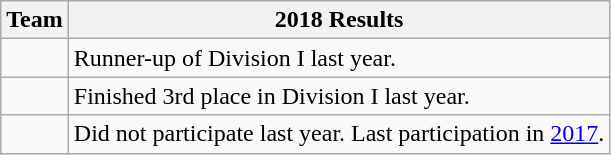<table class="wikitable">
<tr>
<th>Team</th>
<th>2018 Results</th>
</tr>
<tr>
<td></td>
<td>Runner-up of Division I last year.</td>
</tr>
<tr>
<td></td>
<td>Finished 3rd place in Division I last year.</td>
</tr>
<tr>
<td></td>
<td>Did not participate last year. Last participation in <a href='#'>2017</a>.</td>
</tr>
</table>
